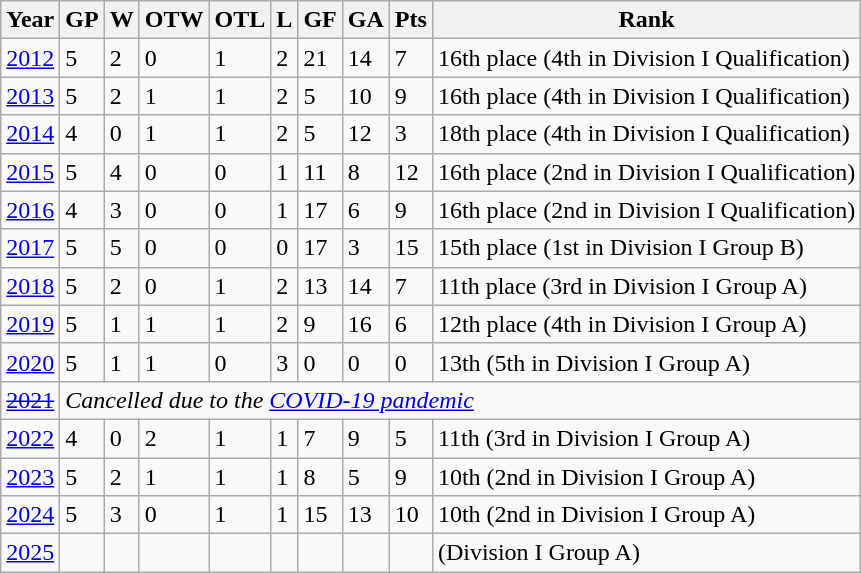<table class="wikitable">
<tr>
<th>Year</th>
<th>GP</th>
<th>W</th>
<th>OTW</th>
<th>OTL</th>
<th>L</th>
<th>GF</th>
<th>GA</th>
<th>Pts</th>
<th>Rank</th>
</tr>
<tr>
<td><a href='#'>2012</a></td>
<td>5</td>
<td>2</td>
<td>0</td>
<td>1</td>
<td>2</td>
<td>21</td>
<td>14</td>
<td>7</td>
<td>16th place (4th in Division I Qualification)</td>
</tr>
<tr>
<td><a href='#'>2013</a></td>
<td>5</td>
<td>2</td>
<td>1</td>
<td>1</td>
<td>2</td>
<td>5</td>
<td>10</td>
<td>9</td>
<td>16th place (4th in Division I Qualification)</td>
</tr>
<tr>
<td><a href='#'>2014</a></td>
<td>4</td>
<td>0</td>
<td>1</td>
<td>1</td>
<td>2</td>
<td>5</td>
<td>12</td>
<td>3</td>
<td>18th place (4th in Division I Qualification)</td>
</tr>
<tr>
<td><a href='#'>2015</a></td>
<td>5</td>
<td>4</td>
<td>0</td>
<td>0</td>
<td>1</td>
<td>11</td>
<td>8</td>
<td>12</td>
<td>16th place (2nd in Division I Qualification)</td>
</tr>
<tr>
<td><a href='#'>2016</a></td>
<td>4</td>
<td>3</td>
<td>0</td>
<td>0</td>
<td>1</td>
<td>17</td>
<td>6</td>
<td>9</td>
<td>16th place (2nd in Division I Qualification)</td>
</tr>
<tr>
<td><a href='#'>2017</a></td>
<td>5</td>
<td>5</td>
<td>0</td>
<td>0</td>
<td>0</td>
<td>17</td>
<td>3</td>
<td>15</td>
<td>15th place (1st in Division I Group B)</td>
</tr>
<tr>
<td><a href='#'>2018</a></td>
<td>5</td>
<td>2</td>
<td>0</td>
<td>1</td>
<td>2</td>
<td>13</td>
<td>14</td>
<td>7</td>
<td>11th place (3rd in Division I Group A)</td>
</tr>
<tr>
<td><a href='#'>2019</a></td>
<td>5</td>
<td>1</td>
<td>1</td>
<td>1</td>
<td>2</td>
<td>9</td>
<td>16</td>
<td>6</td>
<td>12th place (4th in Division I Group A)</td>
</tr>
<tr>
<td><a href='#'>2020</a></td>
<td>5</td>
<td>1</td>
<td>1</td>
<td>0</td>
<td>3</td>
<td>0</td>
<td>0</td>
<td>0</td>
<td>13th (5th in Division I Group A)</td>
</tr>
<tr>
<td><a href='#'><s>2021</s></a></td>
<td colspan="9"><em>Cancelled due to the <a href='#'>COVID-19 pandemic</a></em></td>
</tr>
<tr>
<td><a href='#'>2022</a></td>
<td>4</td>
<td>0</td>
<td>2</td>
<td>1</td>
<td>1</td>
<td>7</td>
<td>9</td>
<td>5</td>
<td>11th (3rd in Division I Group A)</td>
</tr>
<tr>
<td><a href='#'>2023</a></td>
<td>5</td>
<td>2</td>
<td>1</td>
<td>1</td>
<td>1</td>
<td>8</td>
<td>5</td>
<td>9</td>
<td>10th (2nd in Division I Group A)</td>
</tr>
<tr>
<td><a href='#'>2024</a></td>
<td>5</td>
<td>3</td>
<td>0</td>
<td>1</td>
<td>1</td>
<td>15</td>
<td>13</td>
<td>10</td>
<td>10th (2nd in Division I Group A)</td>
</tr>
<tr>
<td><a href='#'>2025</a></td>
<td></td>
<td></td>
<td></td>
<td></td>
<td></td>
<td></td>
<td></td>
<td></td>
<td>(Division I Group A)</td>
</tr>
</table>
